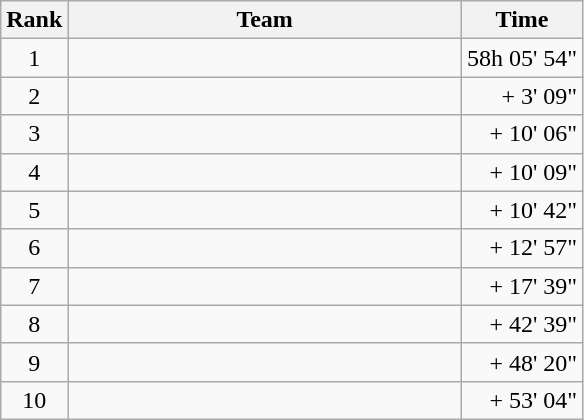<table class="wikitable">
<tr>
<th scope="col">Rank</th>
<th scope="col">Team</th>
<th scope="col">Time</th>
</tr>
<tr>
<td align=center>1</td>
<td width=255px> </td>
<td align="right">58h 05' 54"</td>
</tr>
<tr>
<td align=center>2</td>
<td> </td>
<td align="right">+ 3' 09"</td>
</tr>
<tr>
<td align=center>3</td>
<td> </td>
<td align="right">+ 10' 06"</td>
</tr>
<tr>
<td align=center>4</td>
<td> </td>
<td align="right">+ 10' 09"</td>
</tr>
<tr>
<td align=center>5</td>
<td> </td>
<td align="right">+ 10' 42"</td>
</tr>
<tr>
<td align=center>6</td>
<td> </td>
<td align="right">+ 12' 57"</td>
</tr>
<tr>
<td align=center>7</td>
<td> </td>
<td align="right">+ 17' 39"</td>
</tr>
<tr>
<td align=center>8</td>
<td> </td>
<td align="right">+ 42' 39"</td>
</tr>
<tr>
<td align=center>9</td>
<td> </td>
<td align="right">+ 48' 20"</td>
</tr>
<tr>
<td align=center>10</td>
<td> </td>
<td align="right">+ 53' 04"</td>
</tr>
</table>
